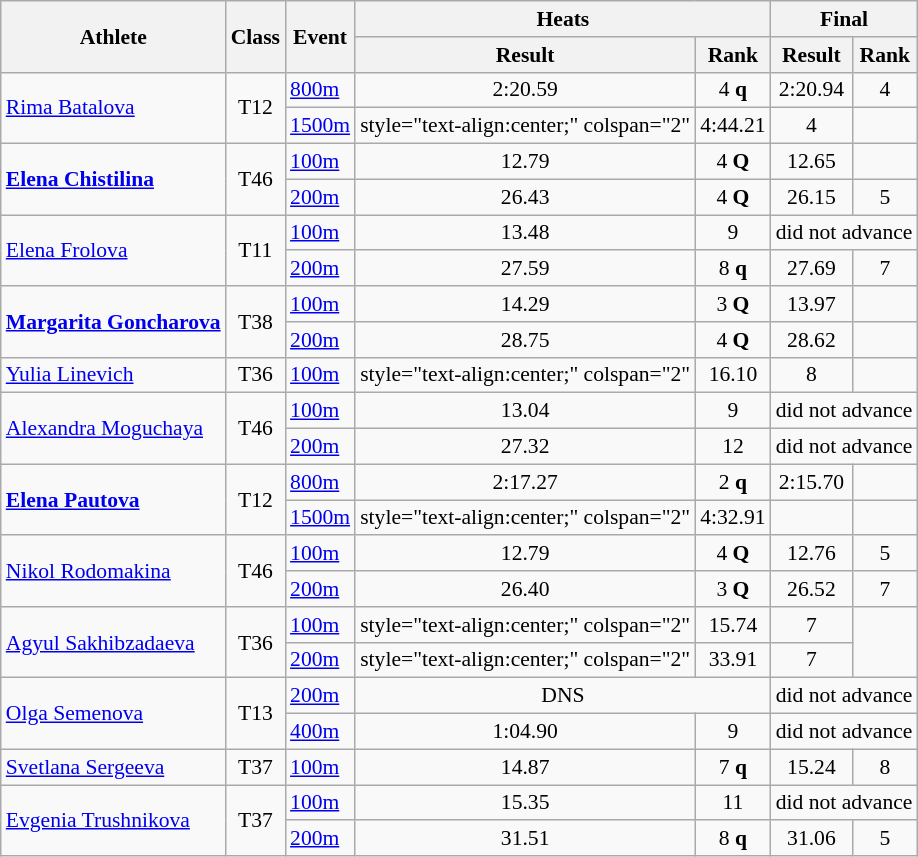<table class=wikitable style="font-size:90%">
<tr>
<th rowspan="2">Athlete</th>
<th rowspan="2">Class</th>
<th rowspan="2">Event</th>
<th colspan="2">Heats</th>
<th colspan="2">Final</th>
</tr>
<tr>
<th>Result</th>
<th>Rank</th>
<th>Result</th>
<th>Rank</th>
</tr>
<tr>
<td rowspan="2"><a href='#'>Rima Batalova</a></td>
<td rowspan="2" style="text-align:center;">T12</td>
<td><a href='#'>800m</a></td>
<td style="text-align:center;">2:20.59</td>
<td style="text-align:center;">4 <strong>q</strong></td>
<td style="text-align:center;">2:20.94</td>
<td style="text-align:center;">4</td>
</tr>
<tr>
<td><a href='#'>1500m</a></td>
<td>style="text-align:center;" colspan="2" </td>
<td style="text-align:center;">4:44.21</td>
<td style="text-align:center;">4</td>
</tr>
<tr>
<td rowspan="2"><strong><a href='#'>Elena Chistilina</a></strong></td>
<td rowspan="2" style="text-align:center;">T46</td>
<td><a href='#'>100m</a></td>
<td style="text-align:center;">12.79</td>
<td style="text-align:center;">4 <strong>Q</strong></td>
<td style="text-align:center;">12.65</td>
<td style="text-align:center;"></td>
</tr>
<tr>
<td><a href='#'>200m</a></td>
<td style="text-align:center;">26.43</td>
<td style="text-align:center;">4 <strong>Q</strong></td>
<td style="text-align:center;">26.15</td>
<td style="text-align:center;">5</td>
</tr>
<tr>
<td rowspan="2"><a href='#'>Elena Frolova</a></td>
<td rowspan="2" style="text-align:center;">T11</td>
<td><a href='#'>100m</a></td>
<td style="text-align:center;">13.48</td>
<td style="text-align:center;">9</td>
<td style="text-align:center;" colspan="2">did not advance</td>
</tr>
<tr>
<td><a href='#'>200m</a></td>
<td style="text-align:center;">27.59</td>
<td style="text-align:center;">8 <strong>q</strong></td>
<td style="text-align:center;">27.69</td>
<td style="text-align:center;">7</td>
</tr>
<tr>
<td rowspan="2"><strong><a href='#'>Margarita Goncharova</a></strong></td>
<td rowspan="2" style="text-align:center;">T38</td>
<td><a href='#'>100m</a></td>
<td style="text-align:center;">14.29</td>
<td style="text-align:center;">3 <strong>Q</strong></td>
<td style="text-align:center;">13.97</td>
<td style="text-align:center;"></td>
</tr>
<tr>
<td><a href='#'>200m</a></td>
<td style="text-align:center;">28.75</td>
<td style="text-align:center;">4 <strong>Q</strong></td>
<td style="text-align:center;">28.62</td>
<td style="text-align:center;"></td>
</tr>
<tr>
<td><a href='#'>Yulia Linevich</a></td>
<td style="text-align:center;">T36</td>
<td><a href='#'>100m</a></td>
<td>style="text-align:center;" colspan="2" </td>
<td style="text-align:center;">16.10</td>
<td style="text-align:center;">8</td>
</tr>
<tr>
<td rowspan="2"><a href='#'>Alexandra Moguchaya</a></td>
<td rowspan="2" style="text-align:center;">T46</td>
<td><a href='#'>100m</a></td>
<td style="text-align:center;">13.04</td>
<td style="text-align:center;">9</td>
<td style="text-align:center;" colspan="2">did not advance</td>
</tr>
<tr>
<td><a href='#'>200m</a></td>
<td style="text-align:center;">27.32</td>
<td style="text-align:center;">12</td>
<td style="text-align:center;" colspan="2">did not advance</td>
</tr>
<tr>
<td rowspan="2"><strong><a href='#'>Elena Pautova</a></strong></td>
<td rowspan="2" style="text-align:center;">T12</td>
<td><a href='#'>800m</a></td>
<td style="text-align:center;">2:17.27</td>
<td style="text-align:center;">2 <strong>q</strong></td>
<td style="text-align:center;">2:15.70</td>
<td style="text-align:center;"></td>
</tr>
<tr>
<td><a href='#'>1500m</a></td>
<td>style="text-align:center;" colspan="2" </td>
<td style="text-align:center;">4:32.91</td>
<td style="text-align:center;"></td>
</tr>
<tr>
<td rowspan="2"><a href='#'>Nikol Rodomakina</a></td>
<td rowspan="2" style="text-align:center;">T46</td>
<td><a href='#'>100m</a></td>
<td style="text-align:center;">12.79</td>
<td style="text-align:center;">4 <strong>Q</strong></td>
<td style="text-align:center;">12.76</td>
<td style="text-align:center;">5</td>
</tr>
<tr>
<td><a href='#'>200m</a></td>
<td style="text-align:center;">26.40</td>
<td style="text-align:center;">3 <strong>Q</strong></td>
<td style="text-align:center;">26.52</td>
<td style="text-align:center;">7</td>
</tr>
<tr>
<td rowspan="2"><a href='#'>Agyul Sakhibzadaeva</a></td>
<td rowspan="2" style="text-align:center;">T36</td>
<td><a href='#'>100m</a></td>
<td>style="text-align:center;" colspan="2" </td>
<td style="text-align:center;">15.74</td>
<td style="text-align:center;">7</td>
</tr>
<tr>
<td><a href='#'>200m</a></td>
<td>style="text-align:center;" colspan="2" </td>
<td style="text-align:center;">33.91</td>
<td style="text-align:center;">7</td>
</tr>
<tr>
<td rowspan="2"><a href='#'>Olga Semenova</a></td>
<td rowspan="2" style="text-align:center;">T13</td>
<td><a href='#'>200m</a></td>
<td style="text-align:center;" colspan="2">DNS</td>
<td style="text-align:center;" colspan="2">did not advance</td>
</tr>
<tr>
<td><a href='#'>400m</a></td>
<td style="text-align:center;">1:04.90</td>
<td style="text-align:center;">9</td>
<td style="text-align:center;" colspan="2">did not advance</td>
</tr>
<tr>
<td><a href='#'>Svetlana Sergeeva</a></td>
<td style="text-align:center;">T37</td>
<td><a href='#'>100m</a></td>
<td style="text-align:center;">14.87</td>
<td style="text-align:center;">7 <strong>q</strong></td>
<td style="text-align:center;">15.24</td>
<td style="text-align:center;">8</td>
</tr>
<tr>
<td rowspan="2"><a href='#'>Evgenia Trushnikova</a></td>
<td rowspan="2" style="text-align:center;">T37</td>
<td><a href='#'>100m</a></td>
<td style="text-align:center;">15.35</td>
<td style="text-align:center;">11</td>
<td style="text-align:center;" colspan="2">did not advance</td>
</tr>
<tr>
<td><a href='#'>200m</a></td>
<td style="text-align:center;">31.51</td>
<td style="text-align:center;">8 <strong>q</strong></td>
<td style="text-align:center;">31.06</td>
<td style="text-align:center;">5</td>
</tr>
</table>
